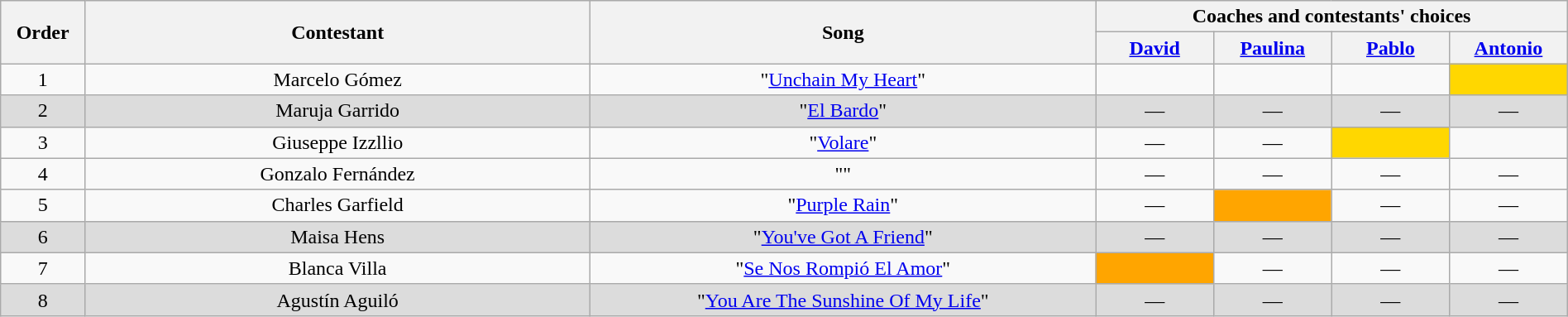<table class="wikitable" align="center" style="width:100%;">
<tr>
<th scope="col" rowspan="2" style="width:05%;">Order</th>
<th scope="col" rowspan="2" style="width:30%;">Contestant</th>
<th scope="col" rowspan="2" style="width:30%;">Song</th>
<th colspan="4" style="width:28%;">Coaches and contestants' choices</th>
</tr>
<tr>
<th style="width:7%;"><a href='#'>David</a></th>
<th style="width:7%;"><a href='#'>Paulina</a></th>
<th style="width:7%;"><a href='#'>Pablo</a></th>
<th style="width:7%;"><a href='#'>Antonio</a></th>
</tr>
<tr>
<td align="center">1</td>
<td align="center">Marcelo Gómez</td>
<td align="center">"<a href='#'>Unchain My Heart</a>"</td>
<td align="center"></td>
<td align="center"></td>
<td align="center"></td>
<td align="center" bgcolor="Gold"></td>
</tr>
<tr style="background:#dcdcdc;"|>
<td align="center">2</td>
<td align="center">Maruja Garrido</td>
<td align="center">"<a href='#'>El Bardo</a>"</td>
<td align="center">—</td>
<td align="center">—</td>
<td align="center">—</td>
<td align="center">—</td>
</tr>
<tr>
<td align="center">3</td>
<td align="center">Giuseppe Izzllio</td>
<td align="center">"<a href='#'>Volare</a>"</td>
<td align="center">—</td>
<td align="center">—</td>
<td align="center" bgcolor="Gold"></td>
<td align="center"></td>
</tr>
<tr>
<td align="center">4</td>
<td align="center">Gonzalo Fernández</td>
<td align="center">""</td>
<td align="center">—</td>
<td align="center">—</td>
<td align="center">—</td>
<td align="center">—</td>
</tr>
<tr>
<td align="center">5</td>
<td align="center">Charles Garfield</td>
<td align="center">"<a href='#'>Purple Rain</a>"</td>
<td align="center">—</td>
<td align="center" bgcolor="orange"></td>
<td align="center">—</td>
<td align="center">—</td>
</tr>
<tr style="background:#dcdcdc;"|>
<td align="center">6</td>
<td align="center">Maisa Hens</td>
<td align="center">"<a href='#'>You've Got A Friend</a>"</td>
<td align="center">—</td>
<td align="center">—</td>
<td align="center">—</td>
<td align="center">—</td>
</tr>
<tr>
<td align="center">7</td>
<td align="center">Blanca Villa</td>
<td align="center">"<a href='#'>Se Nos Rompió El Amor</a>"</td>
<td align="center" bgcolor="orange"></td>
<td align="center">—</td>
<td align="center">—</td>
<td align="center">—</td>
</tr>
<tr style="background:#dcdcdc;"|>
<td align="center">8</td>
<td align="center">Agustín Aguiló</td>
<td align="center">"<a href='#'>You Are The Sunshine Of My Life</a>"</td>
<td align="center">—</td>
<td align="center">—</td>
<td align="center">—</td>
<td align="center">—</td>
</tr>
</table>
